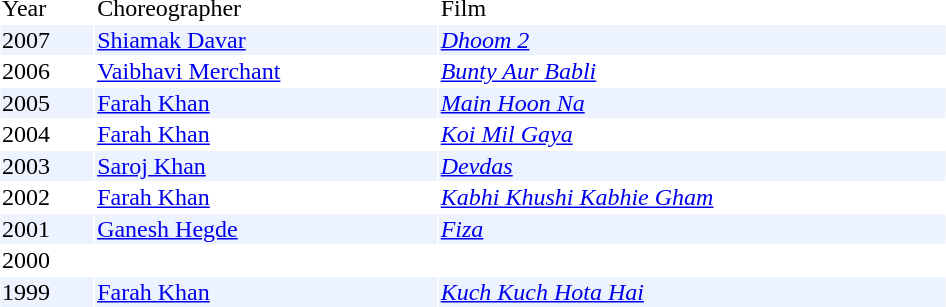<table width="50%" border="0" cellpadding="1" cellspacing="1">
<tr>
<td>Year</td>
<td>Choreographer</td>
<td>Film</td>
</tr>
<tr bgcolor="#edf3fe">
<td>2007</td>
<td><a href='#'>Shiamak Davar</a></td>
<td><em><a href='#'>Dhoom 2</a></em></td>
</tr>
<tr>
<td>2006</td>
<td><a href='#'>Vaibhavi Merchant</a></td>
<td><em><a href='#'>Bunty Aur Babli</a></em></td>
</tr>
<tr bgcolor="#edf3fe">
<td>2005</td>
<td><a href='#'>Farah Khan</a></td>
<td><em><a href='#'>Main Hoon Na</a></em></td>
</tr>
<tr>
<td>2004</td>
<td><a href='#'>Farah Khan</a></td>
<td><em><a href='#'>Koi Mil Gaya</a></em></td>
</tr>
<tr bgcolor="#edf3fe">
<td>2003</td>
<td><a href='#'>Saroj Khan</a></td>
<td><em><a href='#'>Devdas</a></em></td>
</tr>
<tr>
<td>2002</td>
<td><a href='#'>Farah Khan</a></td>
<td><em><a href='#'>Kabhi Khushi Kabhie Gham</a></em></td>
</tr>
<tr bgcolor="#edf3fe">
<td>2001</td>
<td><a href='#'>Ganesh Hegde</a></td>
<td><em><a href='#'>Fiza</a></em></td>
</tr>
<tr>
<td>2000</td>
<td></td>
<td></td>
</tr>
<tr bgcolor="#edf3fe">
<td>1999</td>
<td><a href='#'>Farah Khan</a></td>
<td><em><a href='#'>Kuch Kuch Hota Hai</a></em></td>
</tr>
</table>
